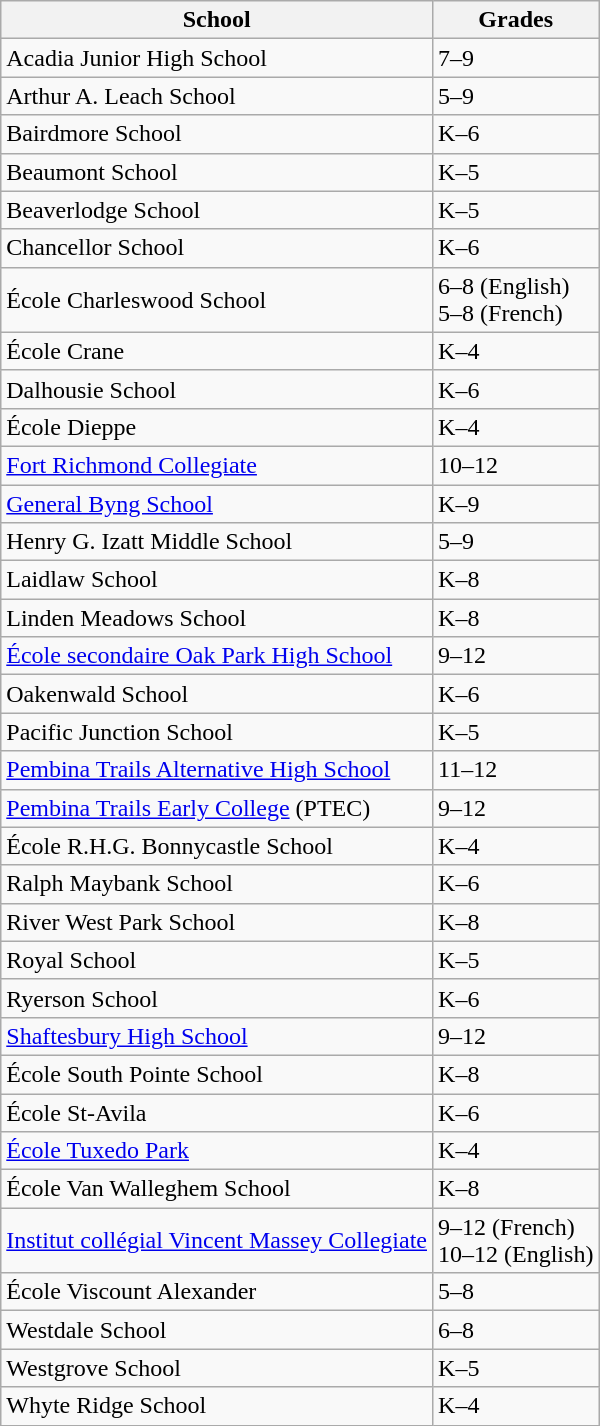<table class="wikitable">
<tr>
<th>School</th>
<th>Grades</th>
</tr>
<tr>
<td>Acadia Junior High School</td>
<td>7–9</td>
</tr>
<tr>
<td>Arthur A. Leach School</td>
<td>5–9</td>
</tr>
<tr>
<td>Bairdmore School</td>
<td>K–6</td>
</tr>
<tr>
<td>Beaumont School</td>
<td>K–5</td>
</tr>
<tr>
<td>Beaverlodge School</td>
<td>K–5</td>
</tr>
<tr>
<td>Chancellor School</td>
<td>K–6</td>
</tr>
<tr>
<td>École Charleswood School</td>
<td>6–8 (English)<br>5–8 (French)</td>
</tr>
<tr>
<td>École Crane</td>
<td>K–4</td>
</tr>
<tr>
<td>Dalhousie School</td>
<td>K–6</td>
</tr>
<tr>
<td>École Dieppe</td>
<td>K–4</td>
</tr>
<tr>
<td><a href='#'>Fort Richmond Collegiate</a></td>
<td>10–12</td>
</tr>
<tr>
<td><a href='#'>General Byng School</a></td>
<td>K–9</td>
</tr>
<tr>
<td>Henry G. Izatt Middle School</td>
<td>5–9</td>
</tr>
<tr>
<td>Laidlaw School</td>
<td>K–8</td>
</tr>
<tr>
<td>Linden Meadows School</td>
<td>K–8</td>
</tr>
<tr>
<td><a href='#'>École secondaire Oak Park High School</a></td>
<td>9–12</td>
</tr>
<tr>
<td>Oakenwald School</td>
<td>K–6</td>
</tr>
<tr>
<td>Pacific Junction School</td>
<td>K–5</td>
</tr>
<tr>
<td><a href='#'>Pembina Trails Alternative High School</a></td>
<td>11–12</td>
</tr>
<tr>
<td><a href='#'>Pembina Trails Early College</a> (PTEC)</td>
<td>9–12</td>
</tr>
<tr>
<td>École R.H.G. Bonnycastle School</td>
<td>K–4</td>
</tr>
<tr>
<td>Ralph Maybank School</td>
<td>K–6</td>
</tr>
<tr>
<td>River West Park School</td>
<td>K–8</td>
</tr>
<tr>
<td>Royal School</td>
<td>K–5</td>
</tr>
<tr>
<td>Ryerson School</td>
<td>K–6</td>
</tr>
<tr>
<td><a href='#'>Shaftesbury High School</a></td>
<td>9–12</td>
</tr>
<tr>
<td>École South Pointe School</td>
<td>K–8</td>
</tr>
<tr>
<td>École St-Avila</td>
<td>K–6</td>
</tr>
<tr>
<td><a href='#'>École Tuxedo Park</a></td>
<td>K–4</td>
</tr>
<tr>
<td>École Van Walleghem School</td>
<td>K–8</td>
</tr>
<tr>
<td><a href='#'>Institut collégial Vincent Massey Collegiate</a></td>
<td>9–12 (French)<br>10–12 (English)</td>
</tr>
<tr>
<td>École Viscount Alexander</td>
<td>5–8</td>
</tr>
<tr>
<td>Westdale School</td>
<td>6–8</td>
</tr>
<tr>
<td>Westgrove School</td>
<td>K–5</td>
</tr>
<tr>
<td>Whyte Ridge School</td>
<td>K–4</td>
</tr>
</table>
